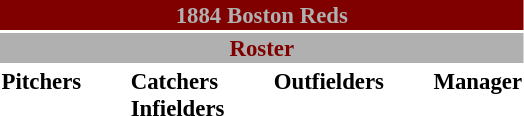<table class="toccolours" style="font-size: 95%;">
<tr>
<th colspan="10" style="background-color: maroon; color: #B0B0B0; text-align: center;">1884 Boston Reds</th>
</tr>
<tr>
<td colspan="10" style="background-color: #B0B0B0; color: maroon; text-align: center;"><strong>Roster</strong></td>
</tr>
<tr>
<td valign="top"><strong>Pitchers</strong><br>



</td>
<td width="25px"></td>
<td valign="top"><strong>Catchers</strong><br>



<strong>Infielders</strong>



</td>
<td width="25px"></td>
<td valign="top"><strong>Outfielders</strong><br>










</td>
<td width="25px"></td>
<td valign="top"><strong>Manager</strong><br></td>
</tr>
</table>
